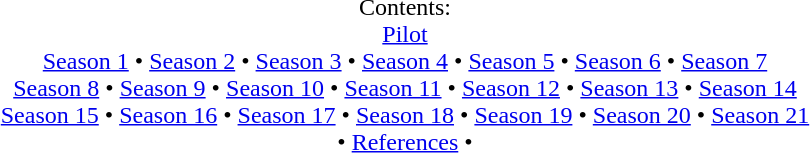<table id="toc" style="margin: 0 auto; text-align: center;">
<tr>
<td>Contents:<br><a href='#'>Pilot</a> <br>
<a href='#'>Season 1</a> •
<a href='#'>Season 2</a> •
<a href='#'>Season 3</a> •
<a href='#'>Season 4</a> •
<a href='#'>Season 5</a> •
<a href='#'>Season 6</a> •
<a href='#'>Season 7</a> <br>
<a href='#'>Season 8</a> •
<a href='#'>Season 9</a> •
<a href='#'>Season 10</a> •
<a href='#'>Season 11</a> •
<a href='#'>Season 12</a> •
<a href='#'>Season 13</a> •
<a href='#'>Season 14</a> <br>
<a href='#'>Season 15</a> •
<a href='#'>Season 16</a> •
<a href='#'>Season 17</a> •
<a href='#'>Season 18</a> •
<a href='#'>Season 19</a> •
<a href='#'>Season 20</a> •
<a href='#'>Season 21</a><br>• <a href='#'>References</a> •</td>
</tr>
</table>
